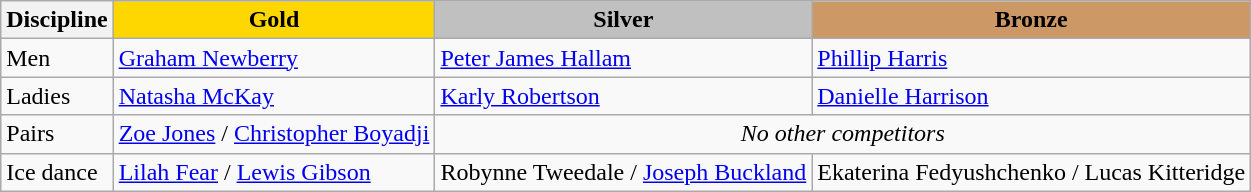<table class="wikitable">
<tr>
<th>Discipline</th>
<td align=center bgcolor=gold><strong>Gold</strong></td>
<td align=center bgcolor=silver><strong>Silver</strong></td>
<td align=center bgcolor=cc9966><strong>Bronze</strong></td>
</tr>
<tr>
<td>Men</td>
<td><a href='#'>Graham Newberry</a></td>
<td><a href='#'>Peter James Hallam</a></td>
<td><a href='#'>Phillip Harris</a></td>
</tr>
<tr>
<td>Ladies</td>
<td><a href='#'>Natasha McKay</a></td>
<td><a href='#'>Karly Robertson</a></td>
<td><a href='#'>Danielle Harrison</a></td>
</tr>
<tr>
<td>Pairs</td>
<td><a href='#'>Zoe Jones</a> / <a href='#'>Christopher Boyadji</a></td>
<td colspan=2 align=center><em>No other competitors</em></td>
</tr>
<tr>
<td>Ice dance</td>
<td><a href='#'>Lilah Fear</a> / <a href='#'>Lewis Gibson</a></td>
<td>Robynne Tweedale / <a href='#'>Joseph Buckland</a></td>
<td>Ekaterina Fedyushchenko / Lucas Kitteridge</td>
</tr>
</table>
